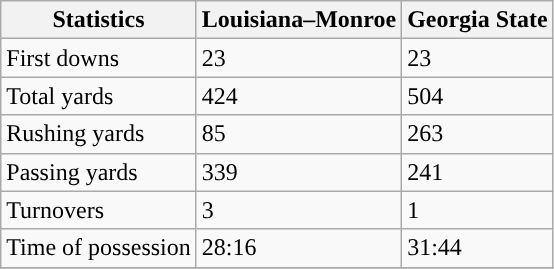<table class="wikitable">
<tr>
<th>Statistics</th>
<th>Louisiana–Monroe</th>
<th>Georgia State</th>
</tr>
<tr>
<td>First downs</td>
<td>23</td>
<td>23</td>
</tr>
<tr>
<td>Total yards</td>
<td>424</td>
<td>504</td>
</tr>
<tr>
<td>Rushing yards</td>
<td>85</td>
<td>263</td>
</tr>
<tr>
<td>Passing yards</td>
<td>339</td>
<td>241</td>
</tr>
<tr>
<td>Turnovers</td>
<td>3</td>
<td>1</td>
</tr>
<tr>
<td>Time of possession</td>
<td>28:16</td>
<td>31:44</td>
</tr>
<tr>
</tr>
</table>
